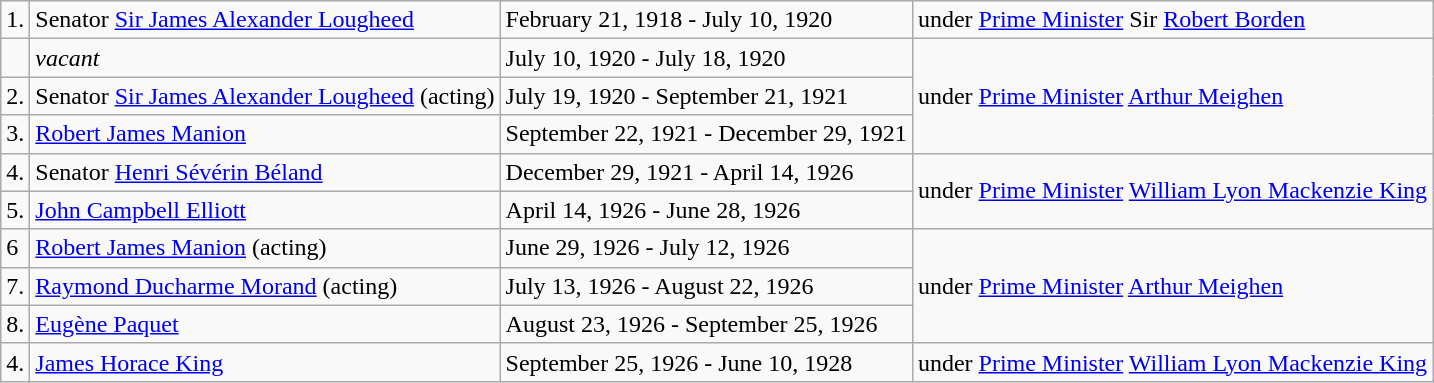<table class="wikitable">
<tr>
<td>1.</td>
<td>Senator <a href='#'>Sir James Alexander Lougheed</a></td>
<td>February 21, 1918 - July 10, 1920</td>
<td>under <a href='#'>Prime Minister</a> Sir <a href='#'>Robert Borden</a></td>
</tr>
<tr>
<td></td>
<td><em>vacant</em></td>
<td>July 10, 1920 - July 18, 1920</td>
<td rowspan=3>under <a href='#'>Prime Minister</a> <a href='#'>Arthur Meighen</a></td>
</tr>
<tr>
<td>2.</td>
<td>Senator <a href='#'>Sir James Alexander Lougheed</a> (acting)</td>
<td>July 19, 1920 - September 21, 1921</td>
</tr>
<tr>
<td>3.</td>
<td><a href='#'>Robert James Manion</a></td>
<td>September 22, 1921 - December 29, 1921</td>
</tr>
<tr>
<td>4.</td>
<td>Senator <a href='#'>Henri Sévérin Béland</a></td>
<td>December 29, 1921 - April 14, 1926</td>
<td rowspan=2>under <a href='#'>Prime Minister</a> <a href='#'>William Lyon Mackenzie King</a></td>
</tr>
<tr>
<td>5.</td>
<td><a href='#'>John Campbell Elliott</a></td>
<td>April 14, 1926 - June 28, 1926</td>
</tr>
<tr>
<td>6</td>
<td><a href='#'>Robert James Manion</a> (acting)</td>
<td>June 29, 1926 - July 12, 1926</td>
<td rowspan=3>under <a href='#'>Prime Minister</a> <a href='#'>Arthur Meighen</a></td>
</tr>
<tr>
<td>7.</td>
<td><a href='#'>Raymond Ducharme Morand</a> (acting)</td>
<td>July 13, 1926 - August 22, 1926</td>
</tr>
<tr>
<td>8.</td>
<td><a href='#'>Eugène Paquet</a></td>
<td>August 23, 1926 - September 25, 1926</td>
</tr>
<tr>
<td>4.</td>
<td><a href='#'>James Horace King</a></td>
<td>September 25, 1926 - June 10, 1928</td>
<td>under <a href='#'>Prime Minister</a> <a href='#'>William Lyon Mackenzie King</a></td>
</tr>
</table>
